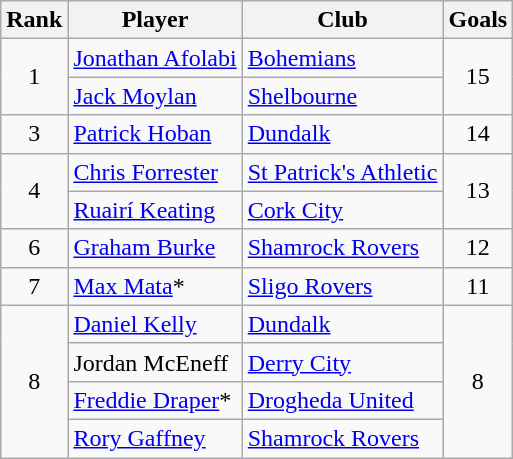<table class="wikitable" style="text-align:center">
<tr>
<th>Rank</th>
<th>Player</th>
<th>Club</th>
<th>Goals</th>
</tr>
<tr>
<td rowspan=2>1</td>
<td align="left"> <a href='#'>Jonathan Afolabi</a></td>
<td align="left"><a href='#'>Bohemians</a></td>
<td rowspan=2>15</td>
</tr>
<tr>
<td align="left"> <a href='#'>Jack Moylan</a></td>
<td align="left"><a href='#'>Shelbourne</a></td>
</tr>
<tr>
<td>3</td>
<td align="left"> <a href='#'>Patrick Hoban</a></td>
<td align="left"><a href='#'>Dundalk</a></td>
<td>14</td>
</tr>
<tr>
<td rowspan=2>4</td>
<td align="left"> <a href='#'>Chris Forrester</a></td>
<td align="left"><a href='#'>St Patrick's Athletic</a></td>
<td rowspan=2>13</td>
</tr>
<tr>
<td align="left"> <a href='#'>Ruairí Keating</a></td>
<td align="left"><a href='#'>Cork City</a></td>
</tr>
<tr>
<td>6</td>
<td align="left"> <a href='#'>Graham Burke</a></td>
<td align="left"><a href='#'>Shamrock Rovers</a></td>
<td>12</td>
</tr>
<tr>
<td>7</td>
<td align="left"> <a href='#'>Max Mata</a>*</td>
<td align="left"><a href='#'>Sligo Rovers</a></td>
<td>11</td>
</tr>
<tr>
<td rowspan=4>8</td>
<td align="left"> <a href='#'>Daniel Kelly</a></td>
<td align="left"><a href='#'>Dundalk</a></td>
<td rowspan=4>8</td>
</tr>
<tr>
<td align="left"> Jordan McEneff</td>
<td align="left"><a href='#'>Derry City</a></td>
</tr>
<tr>
<td align="left"> <a href='#'>Freddie Draper</a>*</td>
<td align="left"><a href='#'>Drogheda United</a></td>
</tr>
<tr>
<td align="left"> <a href='#'>Rory Gaffney</a></td>
<td align="left"><a href='#'>Shamrock Rovers</a></td>
</tr>
</table>
